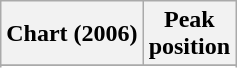<table class="wikitable sortable plainrowheaders" style="text-align:center">
<tr>
<th scope="col">Chart (2006)</th>
<th scope="col">Peak<br>position</th>
</tr>
<tr>
</tr>
<tr>
</tr>
<tr>
</tr>
</table>
